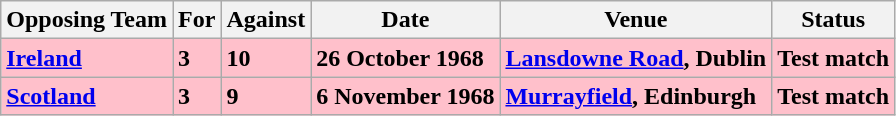<table class=wikitable>
<tr>
<th>Opposing Team</th>
<th>For</th>
<th>Against</th>
<th>Date</th>
<th>Venue</th>
<th>Status</th>
</tr>
<tr bgcolor=pink>
<td><strong><a href='#'>Ireland</a></strong></td>
<td><strong>3</strong></td>
<td><strong>10</strong></td>
<td><strong>26 October 1968</strong></td>
<td><strong><a href='#'>Lansdowne Road</a>, Dublin</strong></td>
<td><strong>Test match</strong></td>
</tr>
<tr bgcolor=pink>
<td><strong><a href='#'>Scotland</a></strong></td>
<td><strong>3</strong></td>
<td><strong>9</strong></td>
<td><strong>6 November 1968</strong></td>
<td><strong><a href='#'>Murrayfield</a>, Edinburgh</strong></td>
<td><strong>Test match</strong></td>
</tr>
</table>
